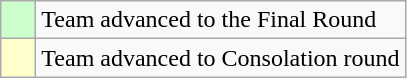<table class="wikitable">
<tr>
<td style="background: #ccffcc;">    </td>
<td>Team advanced to the Final Round</td>
</tr>
<tr>
<td style="background: #ffffcc;">    </td>
<td>Team advanced to Consolation round</td>
</tr>
</table>
